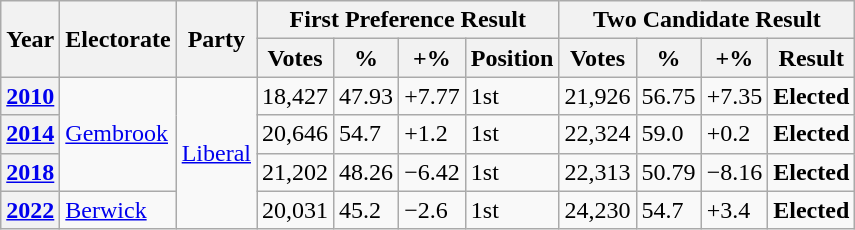<table class="wikitable">
<tr>
<th rowspan="2">Year</th>
<th rowspan="2">Electorate</th>
<th rowspan="2">Party</th>
<th colspan="4">First Preference Result</th>
<th colspan="4">Two Candidate Result</th>
</tr>
<tr>
<th>Votes</th>
<th>%</th>
<th>+%</th>
<th>Position</th>
<th>Votes</th>
<th>%</th>
<th>+%</th>
<th>Result</th>
</tr>
<tr>
<th><a href='#'>2010</a></th>
<td rowspan="3"><a href='#'>Gembrook</a></td>
<td rowspan="4"><a href='#'>Liberal</a></td>
<td>18,427</td>
<td>47.93</td>
<td>+7.77</td>
<td>1st</td>
<td>21,926</td>
<td>56.75</td>
<td>+7.35</td>
<td><strong>Elected</strong></td>
</tr>
<tr>
<th><a href='#'>2014</a></th>
<td>20,646</td>
<td>54.7</td>
<td>+1.2</td>
<td>1st</td>
<td>22,324</td>
<td>59.0</td>
<td>+0.2</td>
<td><strong>Elected</strong></td>
</tr>
<tr>
<th><a href='#'>2018</a></th>
<td>21,202</td>
<td>48.26</td>
<td>−6.42</td>
<td>1st</td>
<td>22,313</td>
<td>50.79</td>
<td>−8.16</td>
<td><strong>Elected</strong></td>
</tr>
<tr>
<th><a href='#'>2022</a></th>
<td><a href='#'>Berwick</a></td>
<td>20,031</td>
<td>45.2</td>
<td>−2.6</td>
<td>1st</td>
<td>24,230</td>
<td>54.7</td>
<td>+3.4</td>
<td><strong>Elected</strong></td>
</tr>
</table>
